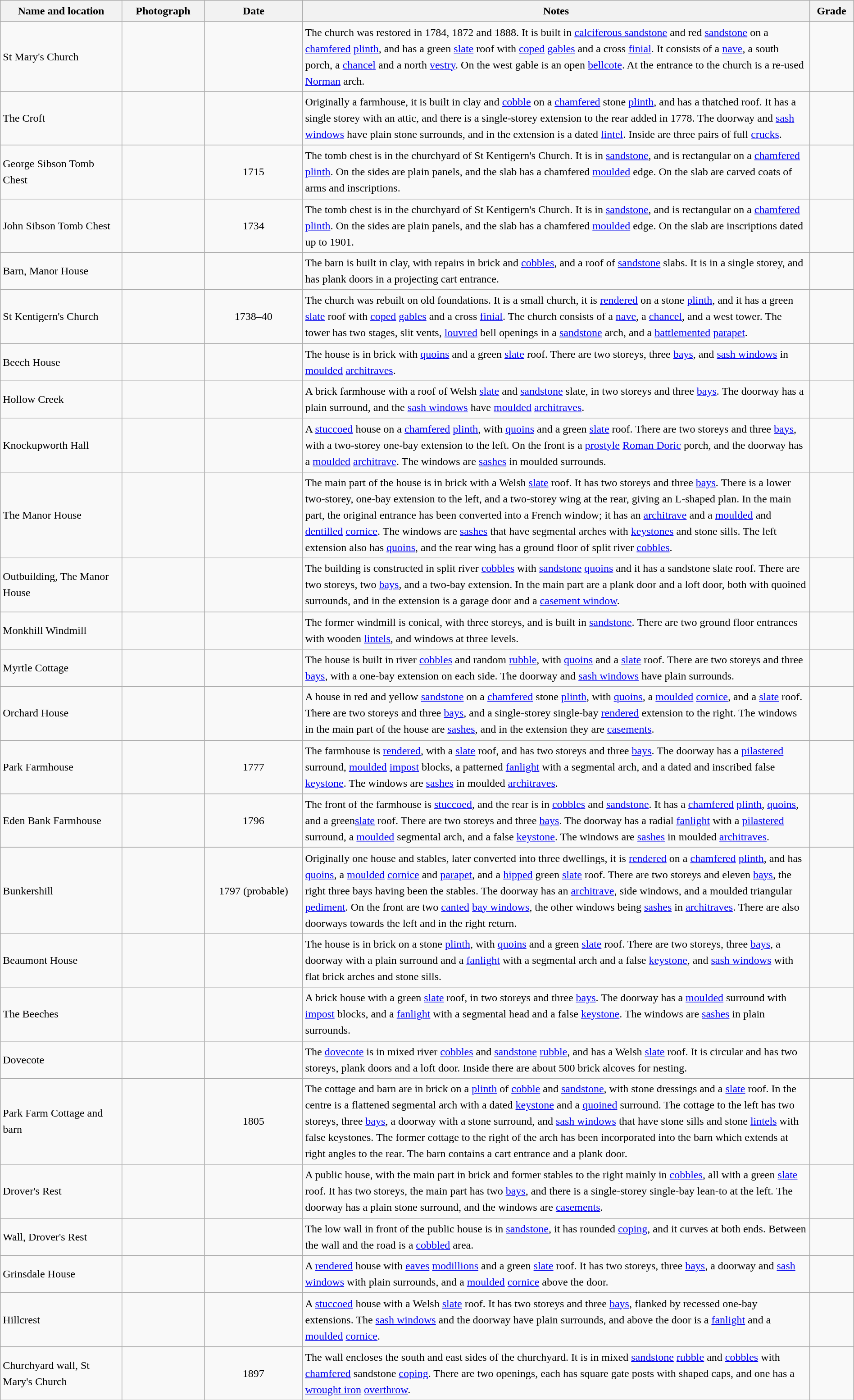<table class="wikitable sortable plainrowheaders" style="width:100%; border:0; text-align:left; line-height:150%;">
<tr>
<th scope="col"  style="width:150px">Name and location</th>
<th scope="col"  style="width:100px" class="unsortable">Photograph</th>
<th scope="col"  style="width:120px">Date</th>
<th scope="col"  style="width:650px" class="unsortable">Notes</th>
<th scope="col"  style="width:50px">Grade</th>
</tr>
<tr>
<td>St Mary's Church<br><small></small></td>
<td></td>
<td align="center"></td>
<td>The church was restored in 1784, 1872 and 1888.  It is built in <a href='#'>calciferous sandstone</a> and red <a href='#'>sandstone</a> on a <a href='#'>chamfered</a> <a href='#'>plinth</a>, and has a green <a href='#'>slate</a> roof with <a href='#'>coped</a> <a href='#'>gables</a> and a cross <a href='#'>finial</a>.  It consists of a <a href='#'>nave</a>, a south porch, a <a href='#'>chancel</a> and a north <a href='#'>vestry</a>.  On the west gable is an open <a href='#'>bellcote</a>.  At the entrance to the church is a re-used <a href='#'>Norman</a> arch.</td>
<td align="center" ></td>
</tr>
<tr>
<td>The Croft<br><small></small></td>
<td></td>
<td align="center"></td>
<td>Originally a farmhouse, it is built in clay and <a href='#'>cobble</a> on a <a href='#'>chamfered</a> stone <a href='#'>plinth</a>, and has a thatched roof.  It has a single storey with an attic, and there is a single-storey extension to the rear added in 1778.  The doorway and <a href='#'>sash windows</a> have plain stone surrounds, and in the extension is a dated <a href='#'>lintel</a>.  Inside are three pairs of full <a href='#'>crucks</a>.</td>
<td align="center" ></td>
</tr>
<tr>
<td>George Sibson Tomb Chest<br><small></small></td>
<td></td>
<td align="center">1715</td>
<td>The tomb chest is in the churchyard of St Kentigern's Church.  It is in <a href='#'>sandstone</a>, and is rectangular on a <a href='#'>chamfered</a> <a href='#'>plinth</a>.  On the sides are plain panels, and the slab has a chamfered <a href='#'>moulded</a> edge.  On the slab are carved coats of arms and inscriptions.</td>
<td align="center" ></td>
</tr>
<tr>
<td>John Sibson Tomb Chest<br><small></small></td>
<td></td>
<td align="center">1734</td>
<td>The tomb chest is in the churchyard of St Kentigern's Church.  It is in <a href='#'>sandstone</a>, and is rectangular on a <a href='#'>chamfered</a> <a href='#'>plinth</a>.  On the sides are plain panels, and the slab has a chamfered <a href='#'>moulded</a> edge.  On the slab are inscriptions dated up to 1901.</td>
<td align="center" ></td>
</tr>
<tr>
<td>Barn, Manor House<br><small></small></td>
<td></td>
<td align="center"></td>
<td>The barn is built in clay, with repairs in brick and <a href='#'>cobbles</a>, and a roof of <a href='#'>sandstone</a> slabs.  It is in a single storey, and has plank doors in a projecting cart entrance.</td>
<td align="center" ></td>
</tr>
<tr>
<td>St Kentigern's Church<br><small></small></td>
<td></td>
<td align="center">1738–40</td>
<td>The church was rebuilt on old foundations.  It is a small church, it is <a href='#'>rendered</a> on a stone <a href='#'>plinth</a>, and it has a green <a href='#'>slate</a> roof with <a href='#'>coped</a> <a href='#'>gables</a> and a cross <a href='#'>finial</a>.  The church consists of a <a href='#'>nave</a>, a <a href='#'>chancel</a>, and a west tower.  The tower has two stages, slit vents, <a href='#'>louvred</a> bell openings in a <a href='#'>sandstone</a> arch, and a <a href='#'>battlemented</a> <a href='#'>parapet</a>.</td>
<td align="center" ></td>
</tr>
<tr>
<td>Beech House<br><small></small></td>
<td></td>
<td align="center"></td>
<td>The house is in brick with <a href='#'>quoins</a> and a green <a href='#'>slate</a> roof.  There are two storeys, three <a href='#'>bays</a>, and <a href='#'>sash windows</a> in <a href='#'>moulded</a> <a href='#'>architraves</a>.</td>
<td align="center" ></td>
</tr>
<tr>
<td>Hollow Creek<br><small></small></td>
<td></td>
<td align="center"></td>
<td>A brick farmhouse with a roof of Welsh <a href='#'>slate</a> and <a href='#'>sandstone</a> slate, in two storeys and three <a href='#'>bays</a>.  The doorway has a plain surround, and the <a href='#'>sash windows</a> have <a href='#'>moulded</a> <a href='#'>architraves</a>.</td>
<td align="center" ></td>
</tr>
<tr>
<td>Knockupworth Hall<br><small></small></td>
<td></td>
<td align="center"></td>
<td>A <a href='#'>stuccoed</a> house on a <a href='#'>chamfered</a> <a href='#'>plinth</a>, with <a href='#'>quoins</a> and a green <a href='#'>slate</a> roof.  There are two storeys and three <a href='#'>bays</a>, with a two-storey one-bay extension to the left.  On the front is a <a href='#'>prostyle</a> <a href='#'>Roman Doric</a> porch, and the doorway has a <a href='#'>moulded</a> <a href='#'>architrave</a>.  The windows are <a href='#'>sashes</a> in moulded surrounds.</td>
<td align="center" ></td>
</tr>
<tr>
<td>The Manor House<br><small></small></td>
<td></td>
<td align="center"></td>
<td>The main part of the house is in brick with a Welsh <a href='#'>slate</a> roof.  It has two storeys and three <a href='#'>bays</a>.  There is a lower two-storey, one-bay extension to the left, and a two-storey wing at the rear, giving an L-shaped plan.  In the main part, the original entrance has been converted into a French window; it has an <a href='#'>architrave</a> and a <a href='#'>moulded</a> and <a href='#'>dentilled</a> <a href='#'>cornice</a>.  The windows are <a href='#'>sashes</a> that have segmental arches with <a href='#'>keystones</a> and stone sills.  The left extension also has <a href='#'>quoins</a>, and the rear wing has a ground floor of split river <a href='#'>cobbles</a>.</td>
<td align="center" ></td>
</tr>
<tr>
<td>Outbuilding, The Manor House<br><small></small></td>
<td></td>
<td align="center"></td>
<td>The building is constructed in split river <a href='#'>cobbles</a> with <a href='#'>sandstone</a> <a href='#'>quoins</a> and it has a sandstone slate roof.  There are two storeys, two <a href='#'>bays</a>, and a two-bay extension.  In the main part are a plank door and a loft door, both with quoined surrounds, and in the extension is a garage door and a <a href='#'>casement window</a>.</td>
<td align="center" ></td>
</tr>
<tr>
<td>Monkhill Windmill<br><small></small></td>
<td></td>
<td align="center"></td>
<td>The former windmill is conical, with three storeys, and is built in <a href='#'>sandstone</a>.  There are two ground floor entrances with wooden <a href='#'>lintels</a>, and windows at three levels.</td>
<td align="center" ></td>
</tr>
<tr>
<td>Myrtle Cottage<br><small></small></td>
<td></td>
<td align="center"></td>
<td>The house is built in river <a href='#'>cobbles</a> and random <a href='#'>rubble</a>, with <a href='#'>quoins</a> and a <a href='#'>slate</a> roof.  There are two storeys and three <a href='#'>bays</a>, with a one-bay extension on each side.  The doorway and <a href='#'>sash windows</a> have plain surrounds.</td>
<td align="center" ></td>
</tr>
<tr>
<td>Orchard House<br><small></small></td>
<td></td>
<td align="center"></td>
<td>A house in red and yellow <a href='#'>sandstone</a> on a <a href='#'>chamfered</a> stone <a href='#'>plinth</a>, with <a href='#'>quoins</a>, a <a href='#'>moulded</a> <a href='#'>cornice</a>, and a <a href='#'>slate</a> roof.  There are two storeys and three <a href='#'>bays</a>, and a single-storey single-bay <a href='#'>rendered</a> extension to the right. The windows in the main part of the house are <a href='#'>sashes</a>, and in the extension they are <a href='#'>casements</a>.</td>
<td align="center" ></td>
</tr>
<tr>
<td>Park Farmhouse<br><small></small></td>
<td></td>
<td align="center">1777</td>
<td>The farmhouse is <a href='#'>rendered</a>, with a <a href='#'>slate</a> roof, and has two storeys and three <a href='#'>bays</a>.  The doorway has a <a href='#'>pilastered</a> surround, <a href='#'>moulded</a> <a href='#'>impost</a> blocks, a patterned <a href='#'>fanlight</a> with a segmental arch, and a dated and inscribed false <a href='#'>keystone</a>.  The windows are <a href='#'>sashes</a> in moulded <a href='#'>architraves</a>.</td>
<td align="center" ></td>
</tr>
<tr>
<td>Eden Bank Farmhouse<br><small></small></td>
<td></td>
<td align="center">1796</td>
<td>The front of the farmhouse is <a href='#'>stuccoed</a>, and the rear is in <a href='#'>cobbles</a> and <a href='#'>sandstone</a>.  It has a <a href='#'>chamfered</a> <a href='#'>plinth</a>, <a href='#'>quoins</a>, and a green<a href='#'>slate</a> roof.  There are two storeys and three <a href='#'>bays</a>.  The doorway has a radial <a href='#'>fanlight</a> with a <a href='#'>pilastered</a> surround, a <a href='#'>moulded</a> segmental arch, and a false <a href='#'>keystone</a>.  The windows are <a href='#'>sashes</a> in moulded <a href='#'>architraves</a>.</td>
<td align="center" ></td>
</tr>
<tr>
<td>Bunkershill<br><small></small></td>
<td></td>
<td align="center">1797 (probable)</td>
<td>Originally one house and stables, later converted into three dwellings, it is <a href='#'>rendered</a> on a <a href='#'>chamfered</a> <a href='#'>plinth</a>, and has <a href='#'>quoins</a>, a <a href='#'>moulded</a> <a href='#'>cornice</a> and <a href='#'>parapet</a>, and a <a href='#'>hipped</a> green <a href='#'>slate</a> roof.  There are two storeys and eleven <a href='#'>bays</a>, the right three bays having been the stables.  The doorway has an <a href='#'>architrave</a>, side windows, and a moulded triangular <a href='#'>pediment</a>.  On the front are two <a href='#'>canted</a> <a href='#'>bay windows</a>, the other windows being <a href='#'>sashes</a> in <a href='#'>architraves</a>.  There are also doorways towards the left and in the right return.</td>
<td align="center" ></td>
</tr>
<tr>
<td>Beaumont House<br><small></small></td>
<td></td>
<td align="center"></td>
<td>The house is in brick on a stone <a href='#'>plinth</a>, with <a href='#'>quoins</a> and a green <a href='#'>slate</a> roof.  There are two storeys, three <a href='#'>bays</a>, a doorway with a plain surround and a <a href='#'>fanlight</a> with a segmental arch and a false <a href='#'>keystone</a>, and <a href='#'>sash windows</a> with flat brick arches and stone sills.</td>
<td align="center" ></td>
</tr>
<tr>
<td>The Beeches<br><small></small></td>
<td></td>
<td align="center"></td>
<td>A brick house with a green <a href='#'>slate</a> roof, in two storeys and three <a href='#'>bays</a>.  The doorway has a <a href='#'>moulded</a> surround with <a href='#'>impost</a> blocks, and a <a href='#'>fanlight</a> with a segmental head and a false <a href='#'>keystone</a>.  The windows are <a href='#'>sashes</a> in plain surrounds.</td>
<td align="center" ></td>
</tr>
<tr>
<td>Dovecote<br><small></small></td>
<td></td>
<td align="center"></td>
<td>The <a href='#'>dovecote</a> is in mixed river <a href='#'>cobbles</a> and <a href='#'>sandstone</a> <a href='#'>rubble</a>, and has a Welsh <a href='#'>slate</a> roof.  It is circular and has two storeys, plank doors and a loft door.  Inside there are about 500 brick alcoves for nesting.</td>
<td align="center" ></td>
</tr>
<tr>
<td>Park Farm Cottage and barn<br><small></small></td>
<td></td>
<td align="center">1805</td>
<td>The cottage and barn are in brick on a <a href='#'>plinth</a> of <a href='#'>cobble</a> and <a href='#'>sandstone</a>, with stone dressings and a <a href='#'>slate</a> roof.  In the centre is a flattened segmental arch with a dated <a href='#'>keystone</a> and a <a href='#'>quoined</a> surround.  The cottage to the left has two storeys, three <a href='#'>bays</a>, a doorway with a stone surround, and <a href='#'>sash windows</a> that have stone sills and stone <a href='#'>lintels</a> with false keystones.  The former cottage to the right of the arch has been incorporated into the barn which extends at right angles to the rear.  The barn contains a cart entrance and a plank door.</td>
<td align="center" ></td>
</tr>
<tr>
<td>Drover's Rest<br><small></small></td>
<td></td>
<td align="center"></td>
<td>A public house, with the main part in brick and former stables to the right mainly in <a href='#'>cobbles</a>, all with a green <a href='#'>slate</a> roof.  It has two storeys, the main part has two <a href='#'>bays</a>, and there is a single-storey single-bay lean-to at the left.  The doorway has a plain stone surround, and the windows are <a href='#'>casements</a>.</td>
<td align="center" ></td>
</tr>
<tr>
<td>Wall, Drover's Rest<br><small></small></td>
<td></td>
<td align="center"></td>
<td>The low wall in front of the public house is in <a href='#'>sandstone</a>, it has rounded <a href='#'>coping</a>, and it curves at both ends.  Between the wall and the road is a <a href='#'>cobbled</a> area.</td>
<td align="center" ></td>
</tr>
<tr>
<td>Grinsdale House<br><small></small></td>
<td></td>
<td align="center"></td>
<td>A <a href='#'>rendered</a> house with <a href='#'>eaves</a> <a href='#'>modillions</a> and a green <a href='#'>slate</a> roof.  It has two storeys, three <a href='#'>bays</a>, a doorway and <a href='#'>sash windows</a> with plain surrounds, and a <a href='#'>moulded</a> <a href='#'>cornice</a> above the door.</td>
<td align="center" ></td>
</tr>
<tr>
<td>Hillcrest<br><small></small></td>
<td></td>
<td align="center"></td>
<td>A <a href='#'>stuccoed</a> house with a Welsh <a href='#'>slate</a> roof.  It has two storeys and three <a href='#'>bays</a>, flanked by recessed one-bay extensions.  The <a href='#'>sash windows</a> and the doorway have plain surrounds, and above the door is a <a href='#'>fanlight</a> and a <a href='#'>moulded</a> <a href='#'>cornice</a>.</td>
<td align="center" ></td>
</tr>
<tr>
<td>Churchyard wall, St Mary's Church<br><small></small></td>
<td></td>
<td align="center">1897</td>
<td>The wall encloses the south and east sides of the churchyard.  It is in mixed <a href='#'>sandstone</a> <a href='#'>rubble</a> and <a href='#'>cobbles</a> with <a href='#'>chamfered</a> sandstone <a href='#'>coping</a>.  There are two openings, each has square gate posts with shaped caps, and one has a <a href='#'>wrought iron</a> <a href='#'>overthrow</a>.</td>
<td align="center" ></td>
</tr>
<tr>
</tr>
</table>
